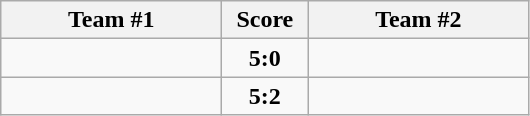<table class="wikitable" style="text-align:center;">
<tr>
<th width=140>Team #1</th>
<th width=50>Score</th>
<th width=140>Team #2</th>
</tr>
<tr>
<td style="text-align:right;"></td>
<td><strong>5:0</strong></td>
<td style="text-align:left;"></td>
</tr>
<tr>
<td style="text-align:right;"></td>
<td><strong>5:2</strong></td>
<td style="text-align:left;"></td>
</tr>
</table>
